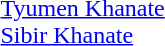<table - valign=top>
<tr>
<td colspan=100% style="text-align:left"><br> <a href='#'>Tyumen Khanate</a> <br>
 <a href='#'>Sibir Khanate</a></td>
</tr>
</table>
